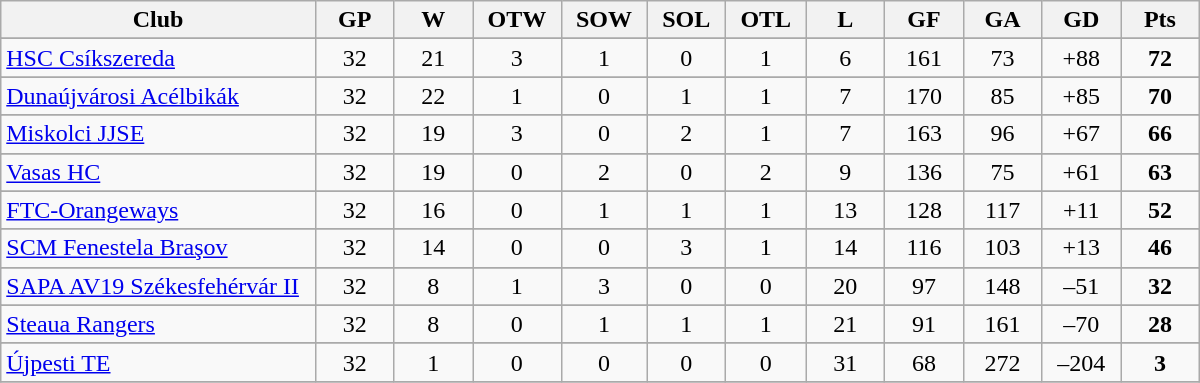<table class="wikitable sortable" width=800>
<tr>
<th bgcolor="#DDDDFF" width="20%">Club</th>
<th bgcolor="#DDDDFF" width="5%">GP</th>
<th bgcolor="#DDDDFF" width="5%">W</th>
<th bgcolor="#DDDDFF" width="5%">OTW</th>
<th bgcolor="#DDDDFF" width="5%">SOW</th>
<th bgcolor="#DDDDFF" width="5%">SOL</th>
<th bgcolor="#DDDDFF" width="5%">OTL</th>
<th bgcolor="#DDDDFF" width="5%">L</th>
<th bgcolor="#DDDDFF" width="5%">GF</th>
<th bgcolor="#DDDDFF" width="5%">GA</th>
<th bgcolor="#DDDDFF" width="5%">GD</th>
<th bgcolor="#DDDDFF" width="5%">Pts</th>
</tr>
<tr>
</tr>
<tr align=center bgcolor=>
<td align=left><a href='#'>HSC Csíkszereda</a></td>
<td>32</td>
<td>21</td>
<td>3</td>
<td>1</td>
<td>0</td>
<td>1</td>
<td>6</td>
<td>161</td>
<td>73</td>
<td>+88</td>
<td><strong>72</strong></td>
</tr>
<tr>
</tr>
<tr align=center bgcolor=>
<td align=left><a href='#'>Dunaújvárosi Acélbikák</a></td>
<td>32</td>
<td>22</td>
<td>1</td>
<td>0</td>
<td>1</td>
<td>1</td>
<td>7</td>
<td>170</td>
<td>85</td>
<td>+85</td>
<td><strong>70</strong></td>
</tr>
<tr>
</tr>
<tr align=center bgcolor=>
<td align=left><a href='#'>Miskolci JJSE</a></td>
<td>32</td>
<td>19</td>
<td>3</td>
<td>0</td>
<td>2</td>
<td>1</td>
<td>7</td>
<td>163</td>
<td>96</td>
<td>+67</td>
<td><strong>66</strong></td>
</tr>
<tr>
</tr>
<tr align=center bgcolor=>
<td align=left><a href='#'>Vasas HC</a></td>
<td>32</td>
<td>19</td>
<td>0</td>
<td>2</td>
<td>0</td>
<td>2</td>
<td>9</td>
<td>136</td>
<td>75</td>
<td>+61</td>
<td><strong>63</strong></td>
</tr>
<tr>
</tr>
<tr align=center bgcolor=>
<td align=left><a href='#'>FTC-Orangeways</a></td>
<td>32</td>
<td>16</td>
<td>0</td>
<td>1</td>
<td>1</td>
<td>1</td>
<td>13</td>
<td>128</td>
<td>117</td>
<td>+11</td>
<td><strong>52</strong></td>
</tr>
<tr>
</tr>
<tr align=center bgcolor=>
<td align=left><a href='#'>SCM Fenestela Braşov</a></td>
<td>32</td>
<td>14</td>
<td>0</td>
<td>0</td>
<td>3</td>
<td>1</td>
<td>14</td>
<td>116</td>
<td>103</td>
<td>+13</td>
<td><strong>46</strong></td>
</tr>
<tr>
</tr>
<tr align=center bgcolor=>
<td align=left><a href='#'>SAPA AV19 Székesfehérvár II</a></td>
<td>32</td>
<td>8</td>
<td>1</td>
<td>3</td>
<td>0</td>
<td>0</td>
<td>20</td>
<td>97</td>
<td>148</td>
<td>–51</td>
<td><strong>32</strong></td>
</tr>
<tr>
</tr>
<tr align=center bgcolor=>
<td align=left><a href='#'>Steaua Rangers</a></td>
<td>32</td>
<td>8</td>
<td>0</td>
<td>1</td>
<td>1</td>
<td>1</td>
<td>21</td>
<td>91</td>
<td>161</td>
<td>–70</td>
<td><strong>28</strong></td>
</tr>
<tr>
</tr>
<tr align=center bgcolor=>
<td align=left><a href='#'>Újpesti TE</a></td>
<td>32</td>
<td>1</td>
<td>0</td>
<td>0</td>
<td>0</td>
<td>0</td>
<td>31</td>
<td>68</td>
<td>272</td>
<td>–204</td>
<td><strong>3</strong></td>
</tr>
<tr>
</tr>
</table>
